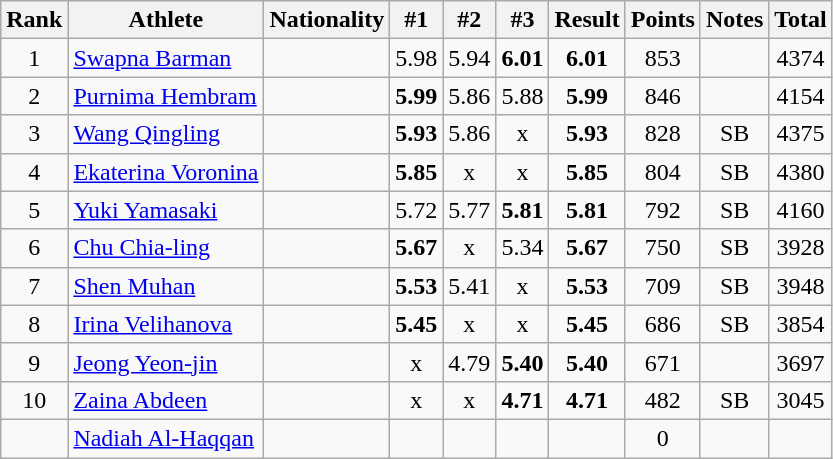<table class="wikitable sortable" style="text-align:center">
<tr>
<th>Rank</th>
<th>Athlete</th>
<th>Nationality</th>
<th>#1</th>
<th>#2</th>
<th>#3</th>
<th>Result</th>
<th>Points</th>
<th>Notes</th>
<th>Total</th>
</tr>
<tr>
<td>1</td>
<td align=left><a href='#'>Swapna Barman</a></td>
<td align=left></td>
<td>5.98</td>
<td>5.94</td>
<td><strong>6.01</strong></td>
<td><strong>6.01</strong></td>
<td>853</td>
<td></td>
<td>4374</td>
</tr>
<tr>
<td>2</td>
<td align=left><a href='#'>Purnima Hembram</a></td>
<td align=left></td>
<td><strong>5.99</strong></td>
<td>5.86</td>
<td>5.88</td>
<td><strong>5.99</strong></td>
<td>846</td>
<td></td>
<td>4154</td>
</tr>
<tr>
<td>3</td>
<td align=left><a href='#'>Wang Qingling</a></td>
<td align=left></td>
<td><strong>5.93</strong></td>
<td>5.86</td>
<td>x</td>
<td><strong>5.93</strong></td>
<td>828</td>
<td>SB</td>
<td>4375</td>
</tr>
<tr>
<td>4</td>
<td align=left><a href='#'>Ekaterina Voronina</a></td>
<td align=left></td>
<td><strong>5.85</strong></td>
<td>x</td>
<td>x</td>
<td><strong>5.85</strong></td>
<td>804</td>
<td>SB</td>
<td>4380</td>
</tr>
<tr>
<td>5</td>
<td align=left><a href='#'>Yuki Yamasaki</a></td>
<td align=left></td>
<td>5.72</td>
<td>5.77</td>
<td><strong>5.81</strong></td>
<td><strong>5.81</strong></td>
<td>792</td>
<td>SB</td>
<td>4160</td>
</tr>
<tr>
<td>6</td>
<td align=left><a href='#'>Chu Chia-ling</a></td>
<td align=left></td>
<td><strong>5.67</strong></td>
<td>x</td>
<td>5.34</td>
<td><strong>5.67</strong></td>
<td>750</td>
<td>SB</td>
<td>3928</td>
</tr>
<tr>
<td>7</td>
<td align=left><a href='#'>Shen Muhan</a></td>
<td align=left></td>
<td><strong>5.53</strong></td>
<td>5.41</td>
<td>x</td>
<td><strong>5.53</strong></td>
<td>709</td>
<td>SB</td>
<td>3948</td>
</tr>
<tr>
<td>8</td>
<td align=left><a href='#'>Irina Velihanova</a></td>
<td align=left></td>
<td><strong>5.45</strong></td>
<td>x</td>
<td>x</td>
<td><strong>5.45</strong></td>
<td>686</td>
<td>SB</td>
<td>3854</td>
</tr>
<tr>
<td>9</td>
<td align=left><a href='#'>Jeong Yeon-jin</a></td>
<td align=left></td>
<td>x</td>
<td>4.79</td>
<td><strong>5.40</strong></td>
<td><strong>5.40</strong></td>
<td>671</td>
<td></td>
<td>3697</td>
</tr>
<tr>
<td>10</td>
<td align=left><a href='#'>Zaina Abdeen</a></td>
<td align=left></td>
<td>x</td>
<td>x</td>
<td><strong>4.71</strong></td>
<td><strong>4.71</strong></td>
<td>482</td>
<td>SB</td>
<td>3045</td>
</tr>
<tr>
<td></td>
<td align=left><a href='#'>Nadiah Al-Haqqan</a></td>
<td align=left></td>
<td></td>
<td></td>
<td></td>
<td><strong></strong></td>
<td>0</td>
<td></td>
<td></td>
</tr>
</table>
